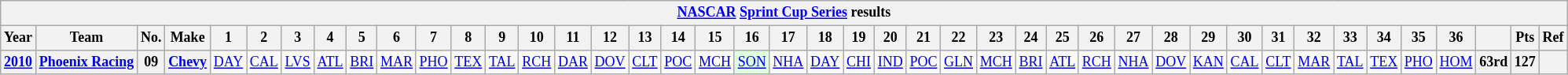<table class="wikitable" style="text-align:center; font-size:75%">
<tr>
<th colspan=45><a href='#'>NASCAR</a> <a href='#'>Sprint Cup Series</a> results</th>
</tr>
<tr>
<th>Year</th>
<th>Team</th>
<th>No.</th>
<th>Make</th>
<th>1</th>
<th>2</th>
<th>3</th>
<th>4</th>
<th>5</th>
<th>6</th>
<th>7</th>
<th>8</th>
<th>9</th>
<th>10</th>
<th>11</th>
<th>12</th>
<th>13</th>
<th>14</th>
<th>15</th>
<th>16</th>
<th>17</th>
<th>18</th>
<th>19</th>
<th>20</th>
<th>21</th>
<th>22</th>
<th>23</th>
<th>24</th>
<th>25</th>
<th>26</th>
<th>27</th>
<th>28</th>
<th>29</th>
<th>30</th>
<th>31</th>
<th>32</th>
<th>33</th>
<th>34</th>
<th>35</th>
<th>36</th>
<th></th>
<th>Pts</th>
<th>Ref</th>
</tr>
<tr>
<th><a href='#'>2010</a></th>
<th nowrap><a href='#'>Phoenix Racing</a></th>
<th>09</th>
<th><a href='#'>Chevy</a></th>
<td><a href='#'>DAY</a></td>
<td><a href='#'>CAL</a></td>
<td><a href='#'>LVS</a></td>
<td><a href='#'>ATL</a></td>
<td><a href='#'>BRI</a></td>
<td><a href='#'>MAR</a></td>
<td><a href='#'>PHO</a></td>
<td><a href='#'>TEX</a></td>
<td><a href='#'>TAL</a></td>
<td><a href='#'>RCH</a></td>
<td><a href='#'>DAR</a></td>
<td><a href='#'>DOV</a></td>
<td><a href='#'>CLT</a></td>
<td><a href='#'>POC</a></td>
<td><a href='#'>MCH</a></td>
<td style="background:#dfffdf;"><a href='#'>SON</a><br></td>
<td><a href='#'>NHA</a></td>
<td><a href='#'>DAY</a></td>
<td><a href='#'>CHI</a></td>
<td><a href='#'>IND</a></td>
<td><a href='#'>POC</a></td>
<td><a href='#'>GLN</a></td>
<td><a href='#'>MCH</a></td>
<td><a href='#'>BRI</a></td>
<td><a href='#'>ATL</a></td>
<td><a href='#'>RCH</a></td>
<td><a href='#'>NHA</a></td>
<td><a href='#'>DOV</a></td>
<td><a href='#'>KAN</a></td>
<td><a href='#'>CAL</a></td>
<td><a href='#'>CLT</a></td>
<td><a href='#'>MAR</a></td>
<td><a href='#'>TAL</a></td>
<td><a href='#'>TEX</a></td>
<td><a href='#'>PHO</a></td>
<td><a href='#'>HOM</a></td>
<th>63rd</th>
<th>127</th>
<th></th>
</tr>
</table>
